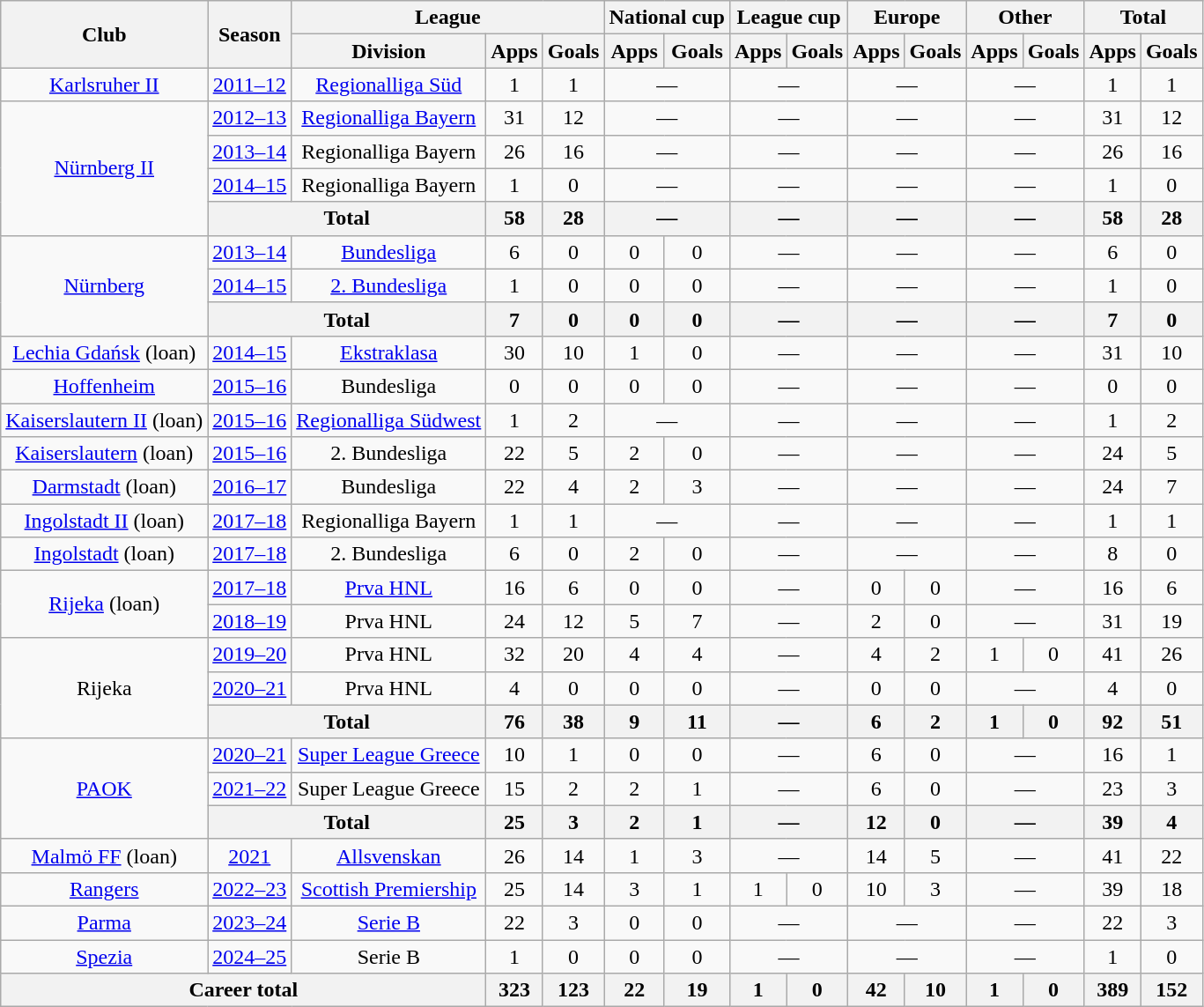<table class="wikitable" style="text-align:center">
<tr>
<th rowspan="2">Club</th>
<th rowspan="2">Season</th>
<th colspan="3">League</th>
<th colspan="2">National cup</th>
<th colspan="2">League cup</th>
<th colspan="2">Europe</th>
<th colspan="2">Other</th>
<th colspan="2">Total</th>
</tr>
<tr>
<th>Division</th>
<th>Apps</th>
<th>Goals</th>
<th>Apps</th>
<th>Goals</th>
<th>Apps</th>
<th>Goals</th>
<th>Apps</th>
<th>Goals</th>
<th>Apps</th>
<th>Goals</th>
<th>Apps</th>
<th>Goals</th>
</tr>
<tr>
<td><a href='#'>Karlsruher II</a></td>
<td><a href='#'>2011–12</a></td>
<td><a href='#'>Regionalliga Süd</a></td>
<td>1</td>
<td>1</td>
<td colspan="2">—</td>
<td colspan="2">—</td>
<td colspan="2">—</td>
<td colspan="2">—</td>
<td>1</td>
<td>1</td>
</tr>
<tr>
<td rowspan="4"><a href='#'>Nürnberg II</a></td>
<td><a href='#'>2012–13</a></td>
<td><a href='#'>Regionalliga Bayern</a></td>
<td>31</td>
<td>12</td>
<td colspan="2">—</td>
<td colspan="2">—</td>
<td colspan="2">—</td>
<td colspan="2">—</td>
<td>31</td>
<td>12</td>
</tr>
<tr>
<td><a href='#'>2013–14</a></td>
<td>Regionalliga Bayern</td>
<td>26</td>
<td>16</td>
<td colspan="2">—</td>
<td colspan="2">—</td>
<td colspan="2">—</td>
<td colspan="2">—</td>
<td>26</td>
<td>16</td>
</tr>
<tr>
<td><a href='#'>2014–15</a></td>
<td>Regionalliga Bayern</td>
<td>1</td>
<td>0</td>
<td colspan="2">—</td>
<td colspan="2">—</td>
<td colspan="2">—</td>
<td colspan="2">—</td>
<td>1</td>
<td>0</td>
</tr>
<tr>
<th colspan="2">Total</th>
<th>58</th>
<th>28</th>
<th colspan="2">—</th>
<th colspan="2">—</th>
<th colspan="2">—</th>
<th colspan="2">—</th>
<th>58</th>
<th>28</th>
</tr>
<tr>
<td rowspan="3"><a href='#'>Nürnberg</a></td>
<td><a href='#'>2013–14</a></td>
<td><a href='#'>Bundesliga</a></td>
<td>6</td>
<td>0</td>
<td>0</td>
<td>0</td>
<td colspan="2">—</td>
<td colspan="2">—</td>
<td colspan="2">—</td>
<td>6</td>
<td>0</td>
</tr>
<tr>
<td><a href='#'>2014–15</a></td>
<td><a href='#'>2. Bundesliga</a></td>
<td>1</td>
<td>0</td>
<td>0</td>
<td>0</td>
<td colspan="2">—</td>
<td colspan="2">—</td>
<td colspan="2">—</td>
<td>1</td>
<td>0</td>
</tr>
<tr>
<th colspan="2">Total</th>
<th>7</th>
<th>0</th>
<th>0</th>
<th>0</th>
<th colspan="2">—</th>
<th colspan="2">—</th>
<th colspan="2">—</th>
<th>7</th>
<th>0</th>
</tr>
<tr>
<td><a href='#'>Lechia Gdańsk</a> (loan)</td>
<td><a href='#'>2014–15</a></td>
<td><a href='#'>Ekstraklasa</a></td>
<td>30</td>
<td>10</td>
<td>1</td>
<td>0</td>
<td colspan="2">—</td>
<td colspan="2">—</td>
<td colspan="2">—</td>
<td>31</td>
<td>10</td>
</tr>
<tr>
<td><a href='#'>Hoffenheim</a></td>
<td><a href='#'>2015–16</a></td>
<td>Bundesliga</td>
<td>0</td>
<td>0</td>
<td>0</td>
<td>0</td>
<td colspan="2">—</td>
<td colspan="2">—</td>
<td colspan="2">—</td>
<td>0</td>
<td>0</td>
</tr>
<tr>
<td><a href='#'>Kaiserslautern II</a> (loan)</td>
<td><a href='#'>2015–16</a></td>
<td><a href='#'>Regionalliga Südwest</a></td>
<td>1</td>
<td>2</td>
<td colspan="2">—</td>
<td colspan="2">—</td>
<td colspan="2">—</td>
<td colspan="2">—</td>
<td>1</td>
<td>2</td>
</tr>
<tr>
<td><a href='#'>Kaiserslautern</a> (loan)</td>
<td><a href='#'>2015–16</a></td>
<td>2. Bundesliga</td>
<td>22</td>
<td>5</td>
<td>2</td>
<td>0</td>
<td colspan="2">—</td>
<td colspan="2">—</td>
<td colspan="2">—</td>
<td>24</td>
<td>5</td>
</tr>
<tr>
<td><a href='#'>Darmstadt</a> (loan)</td>
<td><a href='#'>2016–17</a></td>
<td>Bundesliga</td>
<td>22</td>
<td>4</td>
<td>2</td>
<td>3</td>
<td colspan="2">—</td>
<td colspan="2">—</td>
<td colspan="2">—</td>
<td>24</td>
<td>7</td>
</tr>
<tr>
<td><a href='#'>Ingolstadt II</a> (loan)</td>
<td><a href='#'>2017–18</a></td>
<td>Regionalliga Bayern</td>
<td>1</td>
<td>1</td>
<td colspan="2">—</td>
<td colspan="2">—</td>
<td colspan="2">—</td>
<td colspan="2">—</td>
<td>1</td>
<td>1</td>
</tr>
<tr>
<td><a href='#'>Ingolstadt</a> (loan)</td>
<td><a href='#'>2017–18</a></td>
<td>2. Bundesliga</td>
<td>6</td>
<td>0</td>
<td>2</td>
<td>0</td>
<td colspan="2">—</td>
<td colspan="2">—</td>
<td colspan="2">—</td>
<td>8</td>
<td>0</td>
</tr>
<tr>
<td rowspan="2"><a href='#'>Rijeka</a> (loan)</td>
<td><a href='#'>2017–18</a></td>
<td><a href='#'>Prva HNL</a></td>
<td>16</td>
<td>6</td>
<td>0</td>
<td>0</td>
<td colspan="2">—</td>
<td>0</td>
<td>0</td>
<td colspan="2">—</td>
<td>16</td>
<td>6</td>
</tr>
<tr>
<td><a href='#'>2018–19</a></td>
<td>Prva HNL</td>
<td>24</td>
<td>12</td>
<td>5</td>
<td>7</td>
<td colspan="2">—</td>
<td>2</td>
<td>0</td>
<td colspan="2">—</td>
<td>31</td>
<td>19</td>
</tr>
<tr>
<td rowspan="3">Rijeka</td>
<td><a href='#'>2019–20</a></td>
<td>Prva HNL</td>
<td>32</td>
<td>20</td>
<td>4</td>
<td>4</td>
<td colspan="2">—</td>
<td>4</td>
<td>2</td>
<td>1</td>
<td>0</td>
<td>41</td>
<td>26</td>
</tr>
<tr>
<td><a href='#'>2020–21</a></td>
<td>Prva HNL</td>
<td>4</td>
<td>0</td>
<td>0</td>
<td>0</td>
<td colspan="2">—</td>
<td>0</td>
<td>0</td>
<td colspan="2">—</td>
<td>4</td>
<td>0</td>
</tr>
<tr>
<th colspan="2">Total</th>
<th>76</th>
<th>38</th>
<th>9</th>
<th>11</th>
<th colspan="2">—</th>
<th>6</th>
<th>2</th>
<th>1</th>
<th>0</th>
<th>92</th>
<th>51</th>
</tr>
<tr>
<td rowspan="3"><a href='#'>PAOK</a></td>
<td><a href='#'>2020–21</a></td>
<td><a href='#'>Super League Greece</a></td>
<td>10</td>
<td>1</td>
<td>0</td>
<td>0</td>
<td colspan="2">—</td>
<td>6</td>
<td>0</td>
<td colspan="2">—</td>
<td>16</td>
<td>1</td>
</tr>
<tr>
<td><a href='#'>2021–22</a></td>
<td>Super League Greece</td>
<td>15</td>
<td>2</td>
<td>2</td>
<td>1</td>
<td colspan="2">—</td>
<td>6</td>
<td>0</td>
<td colspan="2">—</td>
<td>23</td>
<td>3</td>
</tr>
<tr>
<th colspan="2">Total</th>
<th>25</th>
<th>3</th>
<th>2</th>
<th>1</th>
<th colspan="2">—</th>
<th>12</th>
<th>0</th>
<th colspan="2">—</th>
<th>39</th>
<th>4</th>
</tr>
<tr>
<td><a href='#'>Malmö FF</a> (loan)</td>
<td><a href='#'>2021</a></td>
<td><a href='#'>Allsvenskan</a></td>
<td>26</td>
<td>14</td>
<td>1</td>
<td>3</td>
<td colspan="2">—</td>
<td>14</td>
<td>5</td>
<td colspan="2">—</td>
<td>41</td>
<td>22</td>
</tr>
<tr>
<td><a href='#'>Rangers</a></td>
<td><a href='#'>2022–23</a></td>
<td><a href='#'>Scottish Premiership</a></td>
<td>25</td>
<td>14</td>
<td>3</td>
<td>1</td>
<td>1</td>
<td>0</td>
<td>10</td>
<td>3</td>
<td colspan="2">—</td>
<td>39</td>
<td>18</td>
</tr>
<tr>
<td><a href='#'>Parma</a></td>
<td><a href='#'>2023–24</a></td>
<td><a href='#'>Serie B</a></td>
<td>22</td>
<td>3</td>
<td>0</td>
<td>0</td>
<td colspan="2">—</td>
<td colspan="2">—</td>
<td colspan="2">—</td>
<td>22</td>
<td>3</td>
</tr>
<tr>
<td><a href='#'>Spezia</a></td>
<td><a href='#'>2024–25</a></td>
<td>Serie B</td>
<td>1</td>
<td>0</td>
<td>0</td>
<td>0</td>
<td colspan="2">—</td>
<td colspan="2">—</td>
<td colspan="2">—</td>
<td>1</td>
<td>0</td>
</tr>
<tr>
<th colspan="3">Career total</th>
<th>323</th>
<th>123</th>
<th>22</th>
<th>19</th>
<th>1</th>
<th>0</th>
<th>42</th>
<th>10</th>
<th>1</th>
<th>0</th>
<th>389</th>
<th>152</th>
</tr>
</table>
